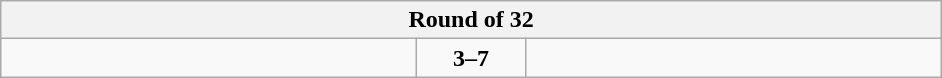<table class="wikitable" style="text-align: center;">
<tr>
<th colspan=3>Round of 32</th>
</tr>
<tr>
<td align=left width="270"></td>
<td align=center width="65"><strong>3–7</strong></td>
<td align=left width="270"><strong></strong></td>
</tr>
</table>
